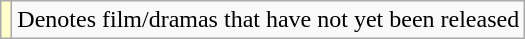<table class="wikitable">
<tr>
<td style="background:#FFFFCC;"></td>
<td>Denotes film/dramas that have not yet been released</td>
</tr>
</table>
